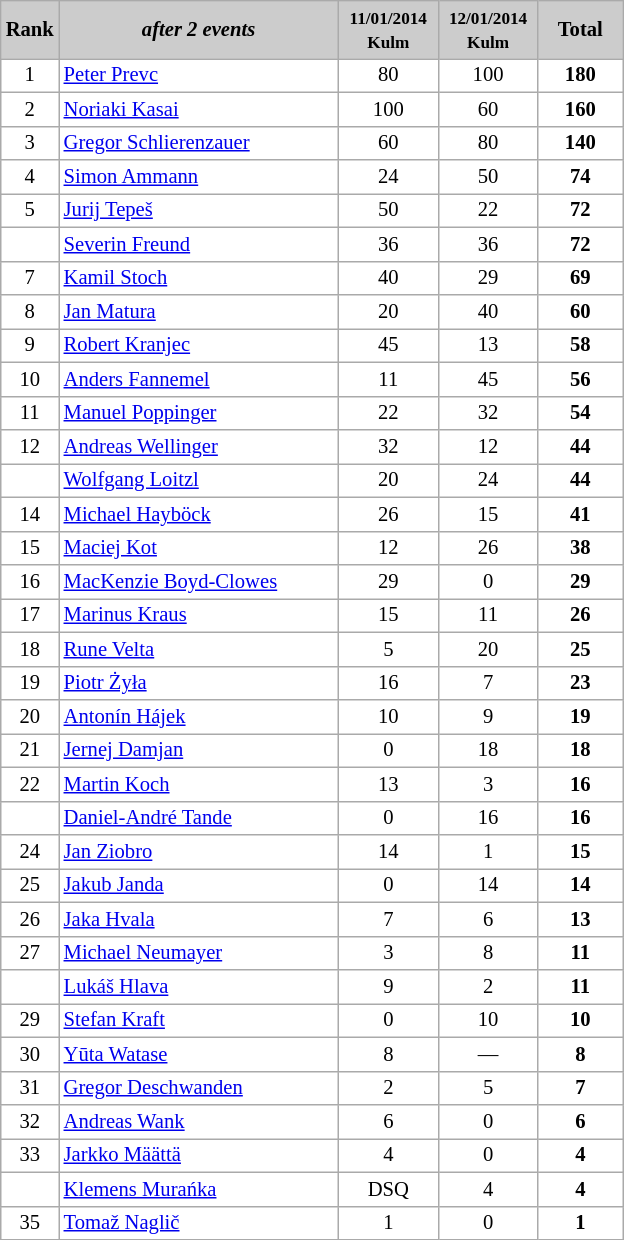<table class="wikitable plainrowheaders" style="background:#fff; font-size:86%; line-height:16px; border:gray solid 1px; border-collapse:collapse;">
<tr style="background:#ccc; text-align:center;">
<th scope="col" style="background:#ccc;" width=10px;">Rank</th>
<th scope="col" style="background:#ccc;" width=180px;"><em>after 2 events</em></th>
<th scope="col" style="background:#ccc;" width=60px;"><small>11/01/2014<br>Kulm</small></th>
<th scope="col" style="background:#ccc;" width=60px;"><small>12/01/2014<br>Kulm</small></th>
<th scope="col" style="background:#ccc;" width=50px;">Total</th>
</tr>
<tr align="center">
<td>1</td>
<td align="left"> <a href='#'>Peter Prevc</a></td>
<td>80</td>
<td>100</td>
<td><strong>180</strong></td>
</tr>
<tr align="center">
<td>2</td>
<td align="left"> <a href='#'>Noriaki Kasai</a></td>
<td>100</td>
<td>60</td>
<td><strong>160</strong></td>
</tr>
<tr align="center">
<td>3</td>
<td align="left"> <a href='#'>Gregor Schlierenzauer</a></td>
<td>60</td>
<td>80</td>
<td><strong>140</strong></td>
</tr>
<tr align="center">
<td>4</td>
<td align="left"> <a href='#'>Simon Ammann</a></td>
<td>24</td>
<td>50</td>
<td><strong>74</strong></td>
</tr>
<tr align="center">
<td>5</td>
<td align="left"> <a href='#'>Jurij Tepeš</a></td>
<td>50</td>
<td>22</td>
<td><strong>72</strong></td>
</tr>
<tr align="center">
<td></td>
<td align="left"> <a href='#'>Severin Freund</a></td>
<td>36</td>
<td>36</td>
<td><strong>72</strong></td>
</tr>
<tr align="center">
<td>7</td>
<td align="left"> <a href='#'>Kamil Stoch</a></td>
<td>40</td>
<td>29</td>
<td><strong>69</strong></td>
</tr>
<tr align="center">
<td>8</td>
<td align="left"> <a href='#'>Jan Matura</a></td>
<td>20</td>
<td>40</td>
<td><strong>60</strong></td>
</tr>
<tr align="center">
<td>9</td>
<td align="left"> <a href='#'>Robert Kranjec</a></td>
<td>45</td>
<td>13</td>
<td><strong>58</strong></td>
</tr>
<tr align="center">
<td>10</td>
<td align="left"> <a href='#'>Anders Fannemel</a></td>
<td>11</td>
<td>45</td>
<td><strong>56</strong></td>
</tr>
<tr align="center">
<td>11</td>
<td align="left"> <a href='#'>Manuel Poppinger</a></td>
<td>22</td>
<td>32</td>
<td><strong>54</strong></td>
</tr>
<tr align="center">
<td>12</td>
<td align="left"> <a href='#'>Andreas Wellinger</a></td>
<td>32</td>
<td>12</td>
<td><strong>44</strong></td>
</tr>
<tr align="center">
<td></td>
<td align="left"> <a href='#'>Wolfgang Loitzl</a></td>
<td>20</td>
<td>24</td>
<td><strong>44</strong></td>
</tr>
<tr align="center">
<td>14</td>
<td align="left"> <a href='#'>Michael Hayböck</a></td>
<td>26</td>
<td>15</td>
<td><strong>41</strong></td>
</tr>
<tr align="center">
<td>15</td>
<td align="left"> <a href='#'>Maciej Kot</a></td>
<td>12</td>
<td>26</td>
<td><strong>38</strong></td>
</tr>
<tr align="center">
<td>16</td>
<td align="left"> <a href='#'>MacKenzie Boyd-Clowes</a></td>
<td>29</td>
<td>0</td>
<td><strong>29</strong></td>
</tr>
<tr align="center">
<td>17</td>
<td align="left"> <a href='#'>Marinus Kraus</a></td>
<td>15</td>
<td>11</td>
<td><strong>26</strong></td>
</tr>
<tr align="center">
<td>18</td>
<td align="left"> <a href='#'>Rune Velta</a></td>
<td>5</td>
<td>20</td>
<td><strong>25</strong></td>
</tr>
<tr align="center">
<td>19</td>
<td align="left"> <a href='#'>Piotr Żyła</a></td>
<td>16</td>
<td>7</td>
<td><strong>23</strong></td>
</tr>
<tr align="center">
<td>20</td>
<td align="left"> <a href='#'>Antonín Hájek</a></td>
<td>10</td>
<td>9</td>
<td><strong>19</strong></td>
</tr>
<tr align="center">
<td>21</td>
<td align="left"> <a href='#'>Jernej Damjan</a></td>
<td>0</td>
<td>18</td>
<td><strong>18</strong></td>
</tr>
<tr align="center">
<td>22</td>
<td align="left"> <a href='#'>Martin Koch</a></td>
<td>13</td>
<td>3</td>
<td><strong>16</strong></td>
</tr>
<tr align="center">
<td></td>
<td align="left"> <a href='#'>Daniel-André Tande</a></td>
<td>0</td>
<td>16</td>
<td><strong>16</strong></td>
</tr>
<tr align="center">
<td>24</td>
<td align="left"> <a href='#'>Jan Ziobro</a></td>
<td>14</td>
<td>1</td>
<td><strong>15</strong></td>
</tr>
<tr align="center">
<td>25</td>
<td align="left"> <a href='#'>Jakub Janda</a></td>
<td>0</td>
<td>14</td>
<td><strong>14</strong></td>
</tr>
<tr align="center">
<td>26</td>
<td align="left"> <a href='#'>Jaka Hvala</a></td>
<td>7</td>
<td>6</td>
<td><strong>13</strong></td>
</tr>
<tr align="center">
<td>27</td>
<td align="left"> <a href='#'>Michael Neumayer</a></td>
<td>3</td>
<td>8</td>
<td><strong>11</strong></td>
</tr>
<tr align="center">
<td></td>
<td align="left"> <a href='#'>Lukáš Hlava</a></td>
<td>9</td>
<td>2</td>
<td><strong>11</strong></td>
</tr>
<tr align="center">
<td>29</td>
<td align="left"> <a href='#'>Stefan Kraft</a></td>
<td>0</td>
<td>10</td>
<td><strong>10</strong></td>
</tr>
<tr align="center">
<td>30</td>
<td align="left"> <a href='#'>Yūta Watase</a></td>
<td>8</td>
<td>—</td>
<td><strong>8</strong></td>
</tr>
<tr align="center">
<td>31</td>
<td align="left"> <a href='#'>Gregor Deschwanden</a></td>
<td>2</td>
<td>5</td>
<td><strong>7</strong></td>
</tr>
<tr align="center">
<td>32</td>
<td align="left"> <a href='#'>Andreas Wank</a></td>
<td>6</td>
<td>0</td>
<td><strong>6</strong></td>
</tr>
<tr align="center">
<td>33</td>
<td align="left"> <a href='#'>Jarkko Määttä</a></td>
<td>4</td>
<td>0</td>
<td><strong>4</strong></td>
</tr>
<tr align="center">
<td></td>
<td align="left"> <a href='#'>Klemens Murańka</a></td>
<td>DSQ</td>
<td>4</td>
<td><strong>4</strong></td>
</tr>
<tr align="center">
<td>35</td>
<td align="left"> <a href='#'>Tomaž Naglič</a></td>
<td>1</td>
<td>0</td>
<td><strong>1</strong></td>
</tr>
</table>
